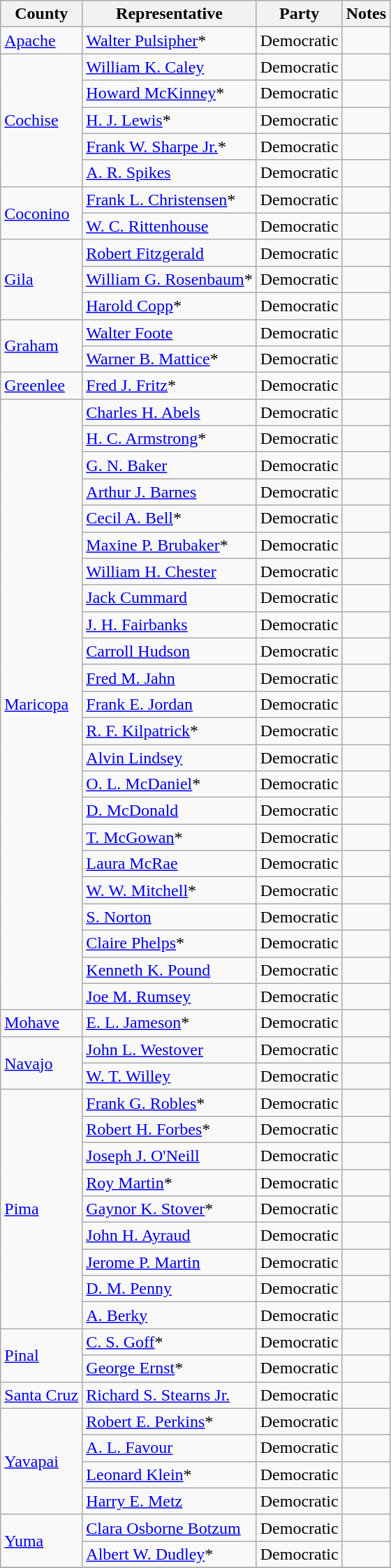<table class=wikitable>
<tr>
<th>County</th>
<th>Representative</th>
<th>Party</th>
<th>Notes</th>
</tr>
<tr>
<td><a href='#'>Apache</a></td>
<td><a href='#'>Walter Pulsipher</a>*</td>
<td>Democratic</td>
<td></td>
</tr>
<tr>
<td rowspan="5"><a href='#'>Cochise</a></td>
<td><a href='#'>William K. Caley</a></td>
<td>Democratic</td>
<td></td>
</tr>
<tr>
<td><a href='#'>Howard McKinney</a>*</td>
<td>Democratic</td>
<td></td>
</tr>
<tr>
<td><a href='#'>H. J. Lewis</a>*</td>
<td>Democratic</td>
<td></td>
</tr>
<tr>
<td><a href='#'>Frank W. Sharpe Jr.</a>*</td>
<td>Democratic</td>
<td></td>
</tr>
<tr>
<td><a href='#'>A. R. Spikes</a></td>
<td>Democratic</td>
<td></td>
</tr>
<tr>
<td rowspan="2"><a href='#'>Coconino</a></td>
<td><a href='#'>Frank L. Christensen</a>*</td>
<td>Democratic</td>
<td></td>
</tr>
<tr>
<td><a href='#'>W. C. Rittenhouse</a></td>
<td>Democratic</td>
<td></td>
</tr>
<tr>
<td rowspan="3"><a href='#'>Gila</a></td>
<td><a href='#'>Robert Fitzgerald</a></td>
<td>Democratic</td>
<td></td>
</tr>
<tr>
<td><a href='#'>William G. Rosenbaum</a>*</td>
<td>Democratic</td>
<td></td>
</tr>
<tr>
<td><a href='#'>Harold Copp</a>*</td>
<td>Democratic</td>
<td></td>
</tr>
<tr>
<td rowspan="2"><a href='#'>Graham</a></td>
<td><a href='#'>Walter Foote</a></td>
<td>Democratic</td>
<td></td>
</tr>
<tr>
<td><a href='#'>Warner B. Mattice</a>*</td>
<td>Democratic</td>
<td></td>
</tr>
<tr>
<td><a href='#'>Greenlee</a></td>
<td><a href='#'>Fred J. Fritz</a>*</td>
<td>Democratic</td>
<td></td>
</tr>
<tr>
<td rowspan="23"><a href='#'>Maricopa</a></td>
<td><a href='#'>Charles H. Abels</a></td>
<td>Democratic</td>
<td></td>
</tr>
<tr>
<td><a href='#'>H. C. Armstrong</a>*</td>
<td>Democratic</td>
<td></td>
</tr>
<tr>
<td><a href='#'>G. N. Baker</a></td>
<td>Democratic</td>
<td></td>
</tr>
<tr>
<td><a href='#'>Arthur J. Barnes</a></td>
<td>Democratic</td>
<td></td>
</tr>
<tr>
<td><a href='#'>Cecil A. Bell</a>*</td>
<td>Democratic</td>
<td></td>
</tr>
<tr>
<td><a href='#'>Maxine P. Brubaker</a>*</td>
<td>Democratic</td>
<td></td>
</tr>
<tr>
<td><a href='#'>William H. Chester</a></td>
<td>Democratic</td>
<td></td>
</tr>
<tr>
<td><a href='#'>Jack Cummard</a></td>
<td>Democratic</td>
<td></td>
</tr>
<tr>
<td><a href='#'>J. H. Fairbanks</a></td>
<td>Democratic</td>
<td></td>
</tr>
<tr>
<td><a href='#'>Carroll Hudson</a></td>
<td>Democratic</td>
<td></td>
</tr>
<tr>
<td><a href='#'>Fred M. Jahn</a></td>
<td>Democratic</td>
<td></td>
</tr>
<tr>
<td><a href='#'>Frank E. Jordan</a></td>
<td>Democratic</td>
<td></td>
</tr>
<tr>
<td><a href='#'>R. F. Kilpatrick</a>*</td>
<td>Democratic</td>
<td></td>
</tr>
<tr>
<td><a href='#'>Alvin Lindsey</a></td>
<td>Democratic</td>
<td></td>
</tr>
<tr>
<td><a href='#'>O. L. McDaniel</a>*</td>
<td>Democratic</td>
<td></td>
</tr>
<tr>
<td><a href='#'>D. McDonald</a></td>
<td>Democratic</td>
<td></td>
</tr>
<tr>
<td><a href='#'>T. McGowan</a>*</td>
<td>Democratic</td>
<td></td>
</tr>
<tr>
<td><a href='#'>Laura McRae</a></td>
<td>Democratic</td>
<td></td>
</tr>
<tr>
<td><a href='#'>W. W. Mitchell</a>*</td>
<td>Democratic</td>
<td></td>
</tr>
<tr>
<td><a href='#'>S. Norton</a></td>
<td>Democratic</td>
<td></td>
</tr>
<tr>
<td><a href='#'>Claire Phelps</a>*</td>
<td>Democratic</td>
<td></td>
</tr>
<tr>
<td><a href='#'>Kenneth K. Pound</a></td>
<td>Democratic</td>
<td></td>
</tr>
<tr>
<td><a href='#'>Joe M. Rumsey</a></td>
<td>Democratic</td>
<td></td>
</tr>
<tr>
<td><a href='#'>Mohave</a></td>
<td><a href='#'>E. L. Jameson</a>*</td>
<td>Democratic</td>
<td></td>
</tr>
<tr>
<td rowspan="2"><a href='#'>Navajo</a></td>
<td><a href='#'>John L. Westover</a></td>
<td>Democratic</td>
<td></td>
</tr>
<tr>
<td><a href='#'>W. T. Willey</a></td>
<td>Democratic</td>
<td></td>
</tr>
<tr>
<td rowspan="9"><a href='#'>Pima</a></td>
<td><a href='#'>Frank G. Robles</a>*</td>
<td>Democratic</td>
<td></td>
</tr>
<tr>
<td><a href='#'>Robert H. Forbes</a>*</td>
<td>Democratic</td>
<td></td>
</tr>
<tr>
<td><a href='#'>Joseph J. O'Neill</a></td>
<td>Democratic</td>
<td></td>
</tr>
<tr>
<td><a href='#'>Roy Martin</a>*</td>
<td>Democratic</td>
<td></td>
</tr>
<tr>
<td><a href='#'>Gaynor K. Stover</a>*</td>
<td>Democratic</td>
<td></td>
</tr>
<tr>
<td><a href='#'>John H. Ayraud</a></td>
<td>Democratic</td>
<td></td>
</tr>
<tr>
<td><a href='#'>Jerome P. Martin</a></td>
<td>Democratic</td>
<td></td>
</tr>
<tr>
<td><a href='#'>D. M. Penny</a></td>
<td>Democratic</td>
<td></td>
</tr>
<tr>
<td><a href='#'>A. Berky</a></td>
<td>Democratic</td>
<td></td>
</tr>
<tr>
<td rowspan="2"><a href='#'>Pinal</a></td>
<td><a href='#'>C. S. Goff</a>*</td>
<td>Democratic</td>
<td></td>
</tr>
<tr>
<td><a href='#'>George Ernst</a>*</td>
<td>Democratic</td>
<td></td>
</tr>
<tr>
<td><a href='#'>Santa Cruz</a></td>
<td><a href='#'>Richard S. Stearns Jr.</a></td>
<td>Democratic</td>
<td></td>
</tr>
<tr>
<td rowspan="4"><a href='#'>Yavapai</a></td>
<td><a href='#'>Robert E. Perkins</a>*</td>
<td>Democratic</td>
<td></td>
</tr>
<tr>
<td><a href='#'>A. L. Favour</a></td>
<td>Democratic</td>
<td></td>
</tr>
<tr>
<td><a href='#'>Leonard Klein</a>*</td>
<td>Democratic</td>
<td></td>
</tr>
<tr>
<td><a href='#'>Harry E. Metz</a></td>
<td>Democratic</td>
<td></td>
</tr>
<tr>
<td rowspan="2"><a href='#'>Yuma</a></td>
<td><a href='#'>Clara Osborne Botzum</a></td>
<td>Democratic</td>
<td></td>
</tr>
<tr>
<td><a href='#'>Albert W. Dudley</a>*</td>
<td>Democratic</td>
<td></td>
</tr>
<tr>
</tr>
</table>
